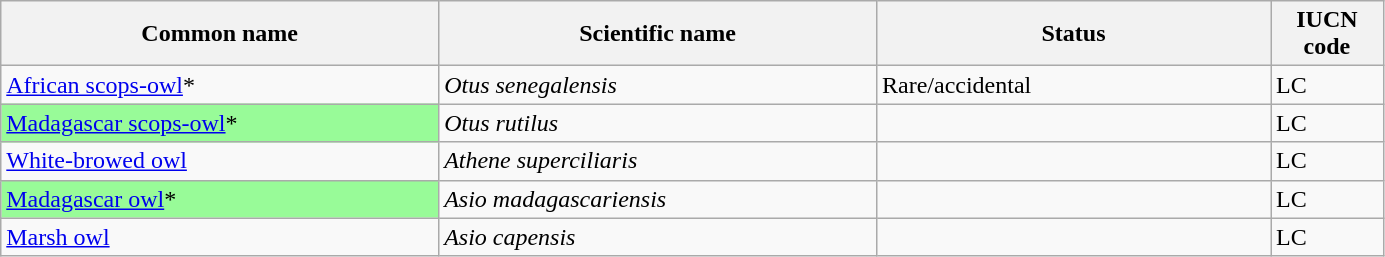<table width=73% class="wikitable sortable">
<tr>
<th width=20%>Common name</th>
<th width=20%>Scientific name</th>
<th width=18%>Status</th>
<th width=5%>IUCN code</th>
</tr>
<tr>
<td><a href='#'>African scops-owl</a>*</td>
<td><em>Otus senegalensis</em></td>
<td>Rare/accidental</td>
<td>LC</td>
</tr>
<tr>
<td style="background:palegreen; color:black"><a href='#'>Madagascar scops-owl</a>*</td>
<td><em>Otus rutilus</em></td>
<td></td>
<td>LC</td>
</tr>
<tr>
<td><a href='#'>White-browed owl</a></td>
<td><em>Athene superciliaris</em></td>
<td></td>
<td>LC</td>
</tr>
<tr>
<td style="background:palegreen; color:black"><a href='#'>Madagascar owl</a>*</td>
<td><em>Asio madagascariensis</em></td>
<td></td>
<td>LC</td>
</tr>
<tr>
<td><a href='#'>Marsh owl</a></td>
<td><em>Asio capensis</em></td>
<td></td>
<td>LC</td>
</tr>
</table>
